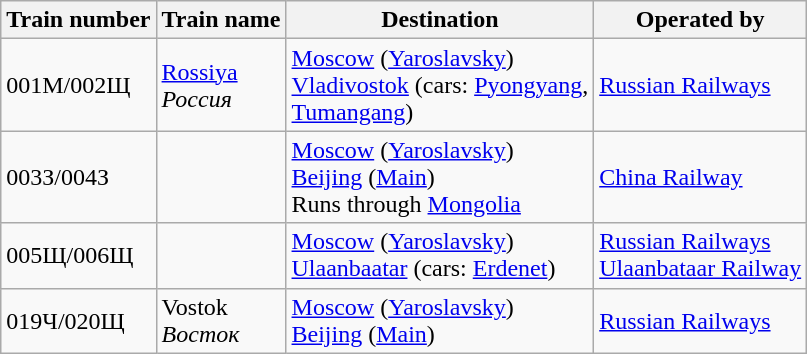<table class="wikitable">
<tr>
<th>Train number</th>
<th>Train name</th>
<th>Destination</th>
<th>Operated by</th>
</tr>
<tr>
<td>001М/002Щ</td>
<td><a href='#'>Rossiya</a> <br><em>Россия</em></td>
<td> <a href='#'>Moscow</a> (<a href='#'>Yaroslavsky</a>)<br> <a href='#'>Vladivostok</a> (cars:  <a href='#'>Pyongyang</a>,<br> <a href='#'>Tumangang</a>)</td>
<td> <a href='#'>Russian Railways</a></td>
</tr>
<tr>
<td>003З/004З</td>
<td></td>
<td> <a href='#'>Moscow</a> (<a href='#'>Yaroslavsky</a>)<br> <a href='#'>Beijing</a> (<a href='#'>Main</a>)<br>Runs through  <a href='#'>Mongolia</a></td>
<td> <a href='#'>China Railway</a></td>
</tr>
<tr>
<td>005Щ/006Щ</td>
<td></td>
<td> <a href='#'>Moscow</a> (<a href='#'>Yaroslavsky</a>)<br> <a href='#'>Ulaanbaatar</a> (cars:  <a href='#'>Erdenet</a>)</td>
<td> <a href='#'>Russian Railways</a><br> <a href='#'>Ulaanbataar Railway</a></td>
</tr>
<tr>
<td>019Ч/020Щ</td>
<td>Vostok <br><em>Восток</em></td>
<td> <a href='#'>Moscow</a> (<a href='#'>Yaroslavsky</a>)<br> <a href='#'>Beijing</a> (<a href='#'>Main</a>)</td>
<td> <a href='#'>Russian Railways</a></td>
</tr>
</table>
